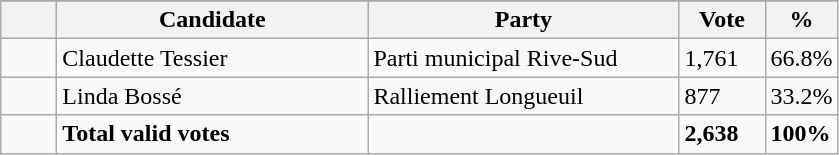<table class="wikitable">
<tr>
</tr>
<tr>
<th bgcolor="#DDDDFF" width="30px"></th>
<th bgcolor="#DDDDFF" width="200px">Candidate</th>
<th bgcolor="#DDDDFF" width="200px">Party</th>
<th bgcolor="#DDDDFF" width="50px">Vote</th>
<th bgcolor="#DDDDFF" width="30px">%</th>
</tr>
<tr>
<td> </td>
<td>Claudette Tessier</td>
<td>Parti municipal Rive-Sud</td>
<td>1,761</td>
<td>66.8%</td>
</tr>
<tr>
<td> </td>
<td>Linda Bossé</td>
<td>Ralliement Longueuil</td>
<td>877</td>
<td>33.2%</td>
</tr>
<tr>
<td> </td>
<td><strong>Total valid votes</strong></td>
<td></td>
<td><strong>2,638</strong></td>
<td><strong>100%</strong></td>
</tr>
</table>
